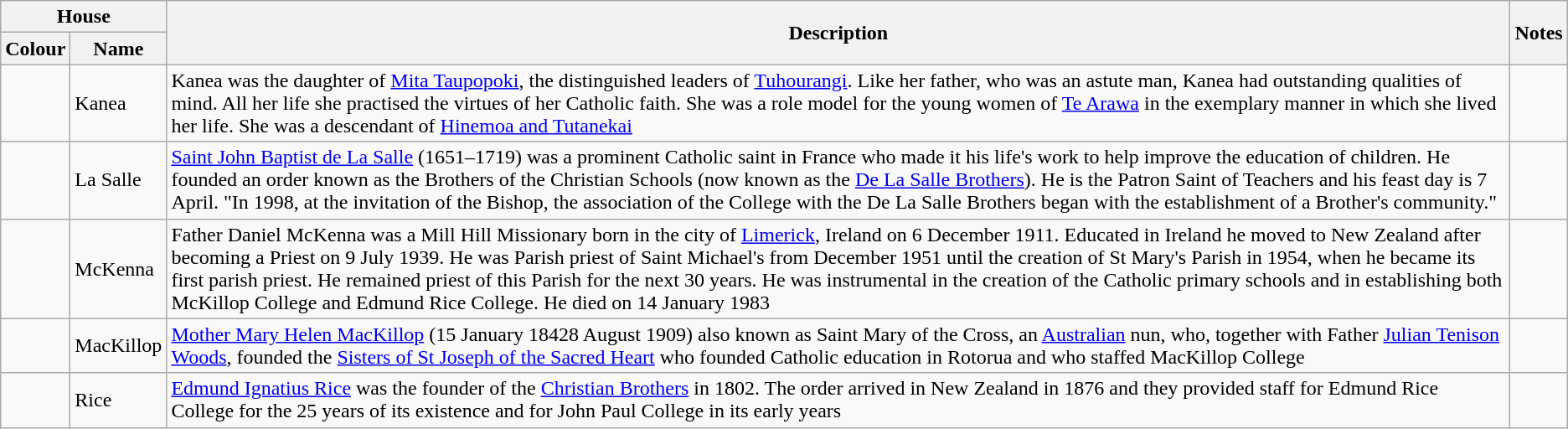<table class="wikitable sortable">
<tr>
<th colspan=2>House</th>
<th rowspan=2>Description</th>
<th rowspan=2>Notes</th>
</tr>
<tr>
<th>Colour</th>
<th>Name</th>
</tr>
<tr>
<td></td>
<td>Kanea</td>
<td>Kanea was the daughter of <a href='#'>Mita Taupopoki</a>, the distinguished leaders of <a href='#'>Tuhourangi</a>. Like her father, who was an astute man, Kanea had outstanding qualities of mind. All her life she practised the virtues of her Catholic faith. She was a role model for the young women of <a href='#'>Te Arawa</a> in the exemplary manner in which she lived her life. She was a descendant of <a href='#'>Hinemoa and Tutanekai</a></td>
<td></td>
</tr>
<tr>
<td></td>
<td>La Salle</td>
<td><a href='#'>Saint John Baptist de La Salle</a> (1651–1719) was a prominent Catholic saint in France who made it his life's work to help improve the education of children. He founded an order known as the Brothers of the Christian Schools (now known as the <a href='#'>De La Salle Brothers</a>). He is the Patron Saint of Teachers and his feast day is 7 April. "In 1998, at the invitation of the Bishop, the association of the College with the De La Salle Brothers began with the establishment of a Brother's community."</td>
<td></td>
</tr>
<tr>
<td></td>
<td>McKenna</td>
<td>Father Daniel McKenna was a Mill Hill Missionary born in the city of <a href='#'>Limerick</a>, Ireland on 6 December 1911. Educated in Ireland he moved to New Zealand after becoming a Priest on 9 July 1939. He was Parish priest of Saint Michael's from December 1951 until the creation of St Mary's Parish in 1954, when he became its first parish priest. He remained priest of this Parish for the next 30 years. He was instrumental in the creation of the Catholic primary schools and in establishing both McKillop College and Edmund Rice College. He died on 14 January 1983</td>
<td></td>
</tr>
<tr>
<td></td>
<td>MacKillop</td>
<td><a href='#'>Mother Mary Helen MacKillop</a> (15 January 18428 August 1909) also known as Saint Mary of the Cross, an <a href='#'>Australian</a> nun, who, together with Father <a href='#'>Julian Tenison Woods</a>, founded the <a href='#'>Sisters of St Joseph of the Sacred Heart</a> who founded Catholic education in Rotorua and who staffed MacKillop College</td>
<td></td>
</tr>
<tr>
<td></td>
<td>Rice</td>
<td><a href='#'>Edmund Ignatius Rice</a> was the founder of the <a href='#'>Christian Brothers</a> in 1802. The order arrived in New Zealand in 1876 and they provided staff for Edmund Rice College for the 25 years of its existence and for John Paul College in its early years</td>
<td></td>
</tr>
</table>
